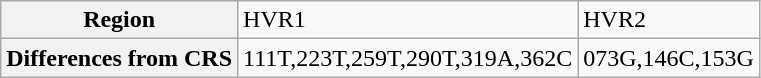<table class="wikitable">
<tr>
<th>Region</th>
<td>HVR1</td>
<td>HVR2</td>
</tr>
<tr>
<th>Differences from CRS</th>
<td>111T,223T,259T,290T,319A,362C</td>
<td>073G,146C,153G</td>
</tr>
</table>
